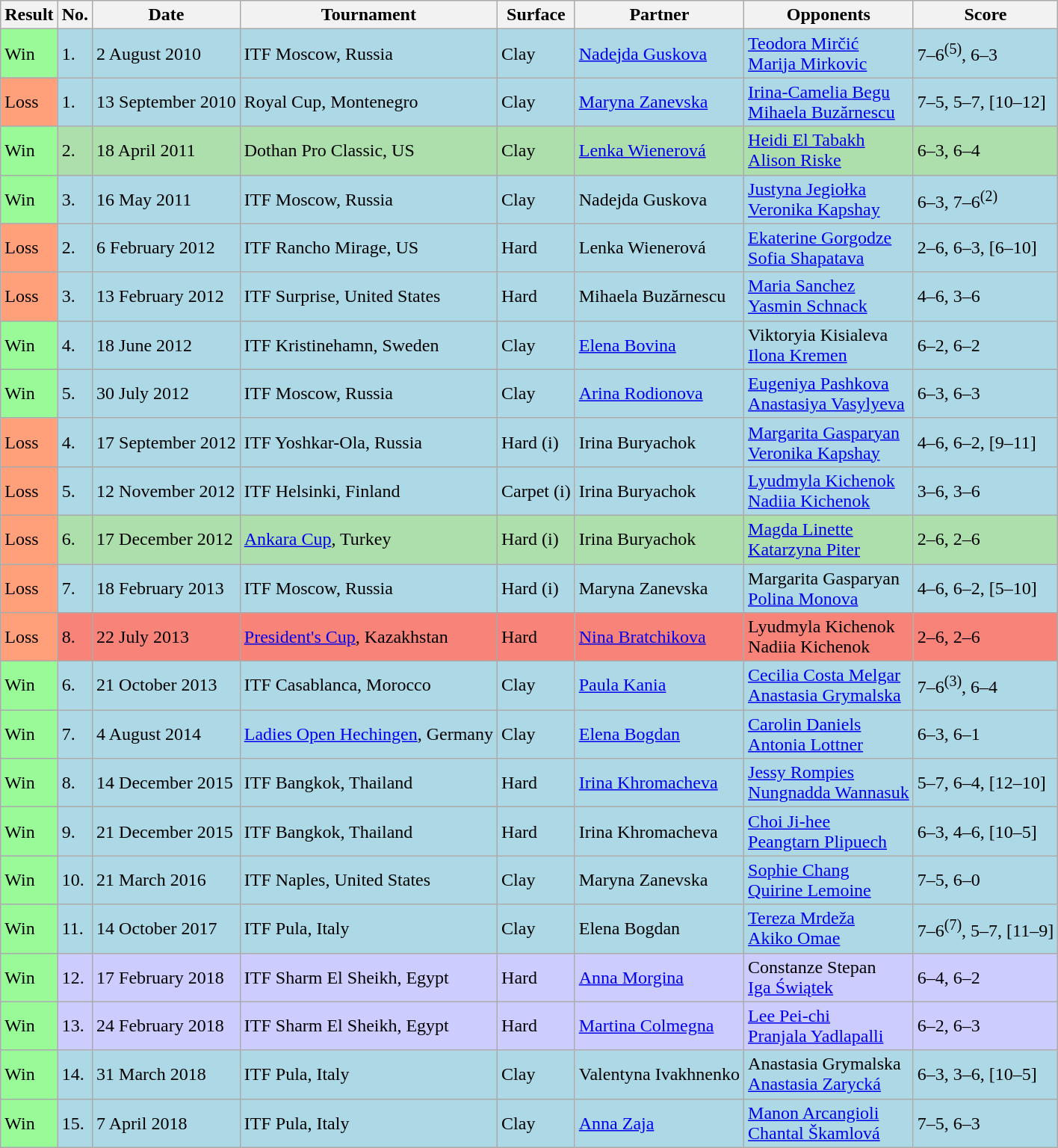<table class="sortable wikitable">
<tr>
<th>Result</th>
<th>No.</th>
<th>Date</th>
<th>Tournament</th>
<th>Surface</th>
<th>Partner</th>
<th>Opponents</th>
<th class="unsortable">Score</th>
</tr>
<tr style="background:lightblue;">
<td style="background:#98fb98;">Win</td>
<td>1.</td>
<td>2 August 2010</td>
<td>ITF Moscow, Russia</td>
<td>Clay</td>
<td> <a href='#'>Nadejda Guskova</a></td>
<td> <a href='#'>Teodora Mirčić</a> <br>  <a href='#'>Marija Mirkovic</a></td>
<td>7–6<sup>(5)</sup>, 6–3</td>
</tr>
<tr style="background:lightblue;">
<td style="background:#ffa07a;">Loss</td>
<td>1.</td>
<td>13 September 2010</td>
<td>Royal Cup, Montenegro</td>
<td>Clay</td>
<td> <a href='#'>Maryna Zanevska</a></td>
<td> <a href='#'>Irina-Camelia Begu</a> <br>  <a href='#'>Mihaela Buzărnescu</a></td>
<td>7–5, 5–7, [10–12]</td>
</tr>
<tr style="background:#addfad;">
<td style="background:#98fb98;">Win</td>
<td>2.</td>
<td>18 April 2011</td>
<td>Dothan Pro Classic, US</td>
<td>Clay</td>
<td> <a href='#'>Lenka Wienerová</a></td>
<td> <a href='#'>Heidi El Tabakh</a> <br>  <a href='#'>Alison Riske</a></td>
<td>6–3, 6–4</td>
</tr>
<tr style="background:lightblue;">
<td style="background:#98fb98;">Win</td>
<td>3.</td>
<td>16 May 2011</td>
<td>ITF Moscow, Russia</td>
<td>Clay</td>
<td> Nadejda Guskova</td>
<td> <a href='#'>Justyna Jegiołka</a> <br>  <a href='#'>Veronika Kapshay</a></td>
<td>6–3, 7–6<sup>(2)</sup></td>
</tr>
<tr style="background:lightblue;">
<td style="background:#ffa07a;">Loss</td>
<td>2.</td>
<td>6 February 2012</td>
<td>ITF Rancho Mirage, US</td>
<td>Hard</td>
<td> Lenka Wienerová</td>
<td> <a href='#'>Ekaterine Gorgodze</a> <br>  <a href='#'>Sofia Shapatava</a></td>
<td>2–6, 6–3, [6–10]</td>
</tr>
<tr style="background:lightblue;">
<td style="background:#ffa07a;">Loss</td>
<td>3.</td>
<td>13 February 2012</td>
<td>ITF Surprise, United States</td>
<td>Hard</td>
<td> Mihaela Buzărnescu</td>
<td> <a href='#'>Maria Sanchez</a> <br>  <a href='#'>Yasmin Schnack</a></td>
<td>4–6, 3–6</td>
</tr>
<tr style="background:lightblue;">
<td style="background:#98fb98;">Win</td>
<td>4.</td>
<td>18 June 2012</td>
<td>ITF Kristinehamn, Sweden</td>
<td>Clay</td>
<td> <a href='#'>Elena Bovina</a></td>
<td> Viktoryia Kisialeva <br>  <a href='#'>Ilona Kremen</a></td>
<td>6–2, 6–2</td>
</tr>
<tr style="background:lightblue;">
<td style="background:#98fb98;">Win</td>
<td>5.</td>
<td>30 July 2012</td>
<td>ITF Moscow, Russia</td>
<td>Clay</td>
<td> <a href='#'>Arina Rodionova</a></td>
<td> <a href='#'>Eugeniya Pashkova</a> <br>  <a href='#'>Anastasiya Vasylyeva</a></td>
<td>6–3, 6–3</td>
</tr>
<tr style="background:lightblue;">
<td style="background:#ffa07a;">Loss</td>
<td>4.</td>
<td>17 September 2012</td>
<td>ITF Yoshkar-Ola, Russia</td>
<td>Hard (i)</td>
<td> Irina Buryachok</td>
<td> <a href='#'>Margarita Gasparyan</a> <br>  <a href='#'>Veronika Kapshay</a></td>
<td>4–6, 6–2, [9–11]</td>
</tr>
<tr style="background:lightblue;">
<td style="background:#ffa07a;">Loss</td>
<td>5.</td>
<td>12 November 2012</td>
<td>ITF Helsinki, Finland</td>
<td>Carpet (i)</td>
<td> Irina Buryachok</td>
<td> <a href='#'>Lyudmyla Kichenok</a> <br>  <a href='#'>Nadiia Kichenok</a></td>
<td>3–6, 3–6</td>
</tr>
<tr style="background:#addfad;">
<td style="background:#ffa07a;">Loss</td>
<td>6.</td>
<td>17 December 2012</td>
<td><a href='#'>Ankara Cup</a>, Turkey</td>
<td>Hard (i)</td>
<td> Irina Buryachok</td>
<td> <a href='#'>Magda Linette</a> <br>  <a href='#'>Katarzyna Piter</a></td>
<td>2–6, 2–6</td>
</tr>
<tr style="background:lightblue;">
<td style="background:#ffa07a;">Loss</td>
<td>7.</td>
<td>18 February 2013</td>
<td>ITF Moscow, Russia</td>
<td>Hard (i)</td>
<td> Maryna Zanevska</td>
<td> Margarita Gasparyan <br>  <a href='#'>Polina Monova</a></td>
<td>4–6, 6–2, [5–10]</td>
</tr>
<tr style="background:#f88379;">
<td style="background:#ffa07a;">Loss</td>
<td>8.</td>
<td>22 July 2013</td>
<td><a href='#'>President's Cup</a>, Kazakhstan</td>
<td>Hard</td>
<td> <a href='#'>Nina Bratchikova</a></td>
<td> Lyudmyla Kichenok <br>  Nadiia Kichenok</td>
<td>2–6, 2–6</td>
</tr>
<tr style="background:lightblue;">
<td style="background:#98fb98;">Win</td>
<td>6.</td>
<td>21 October 2013</td>
<td>ITF Casablanca, Morocco</td>
<td>Clay</td>
<td> <a href='#'>Paula Kania</a></td>
<td> <a href='#'>Cecilia Costa Melgar</a> <br>  <a href='#'>Anastasia Grymalska</a></td>
<td>7–6<sup>(3)</sup>, 6–4</td>
</tr>
<tr style="background:lightblue;">
<td style="background:#98fb98;">Win</td>
<td>7.</td>
<td>4 August 2014</td>
<td><a href='#'>Ladies Open Hechingen</a>, Germany</td>
<td>Clay</td>
<td> <a href='#'>Elena Bogdan</a></td>
<td> <a href='#'>Carolin Daniels</a> <br>  <a href='#'>Antonia Lottner</a></td>
<td>6–3, 6–1</td>
</tr>
<tr style="background:lightblue;">
<td style="background:#98fb98;">Win</td>
<td>8.</td>
<td>14 December 2015</td>
<td>ITF Bangkok, Thailand</td>
<td>Hard</td>
<td> <a href='#'>Irina Khromacheva</a></td>
<td> <a href='#'>Jessy Rompies</a> <br>  <a href='#'>Nungnadda Wannasuk</a></td>
<td>5–7, 6–4, [12–10]</td>
</tr>
<tr style="background:lightblue;">
<td style="background:#98fb98;">Win</td>
<td>9.</td>
<td>21 December 2015</td>
<td>ITF Bangkok, Thailand</td>
<td>Hard</td>
<td> Irina Khromacheva</td>
<td> <a href='#'>Choi Ji-hee</a> <br>  <a href='#'>Peangtarn Plipuech</a></td>
<td>6–3, 4–6, [10–5]</td>
</tr>
<tr style="background:lightblue;">
<td style="background:#98fb98;">Win</td>
<td>10.</td>
<td>21 March 2016</td>
<td>ITF Naples, United States</td>
<td>Clay</td>
<td> Maryna Zanevska</td>
<td> <a href='#'>Sophie Chang</a> <br>  <a href='#'>Quirine Lemoine</a></td>
<td>7–5, 6–0</td>
</tr>
<tr style="background:lightblue;">
<td style="background:#98fb98;">Win</td>
<td>11.</td>
<td>14 October 2017</td>
<td>ITF Pula, Italy</td>
<td>Clay</td>
<td> Elena Bogdan</td>
<td> <a href='#'>Tereza Mrdeža</a> <br>  <a href='#'>Akiko Omae</a></td>
<td>7–6<sup>(7)</sup>, 5–7, [11–9]</td>
</tr>
<tr style="background:#ccf;">
<td style="background:#98fb98;">Win</td>
<td>12.</td>
<td>17 February 2018</td>
<td>ITF Sharm El Sheikh, Egypt</td>
<td>Hard</td>
<td> <a href='#'>Anna Morgina</a></td>
<td> Constanze Stepan <br>  <a href='#'>Iga Świątek</a></td>
<td>6–4, 6–2</td>
</tr>
<tr style="background:#ccf;">
<td style="background:#98fb98;">Win</td>
<td>13.</td>
<td>24 February 2018</td>
<td>ITF Sharm El Sheikh, Egypt</td>
<td>Hard</td>
<td> <a href='#'>Martina Colmegna</a></td>
<td> <a href='#'>Lee Pei-chi</a> <br>  <a href='#'>Pranjala Yadlapalli</a></td>
<td>6–2, 6–3</td>
</tr>
<tr style="background:lightblue;">
<td style="background:#98fb98;">Win</td>
<td>14.</td>
<td>31 March 2018</td>
<td>ITF Pula, Italy</td>
<td>Clay</td>
<td> Valentyna Ivakhnenko</td>
<td> Anastasia Grymalska <br>  <a href='#'>Anastasia Zarycká</a></td>
<td>6–3, 3–6, [10–5]</td>
</tr>
<tr style="background:lightblue;">
<td style="background:#98fb98;">Win</td>
<td>15.</td>
<td>7 April 2018</td>
<td>ITF Pula, Italy</td>
<td>Clay</td>
<td> <a href='#'>Anna Zaja</a></td>
<td> <a href='#'>Manon Arcangioli</a> <br>  <a href='#'>Chantal Škamlová</a></td>
<td>7–5, 6–3</td>
</tr>
</table>
